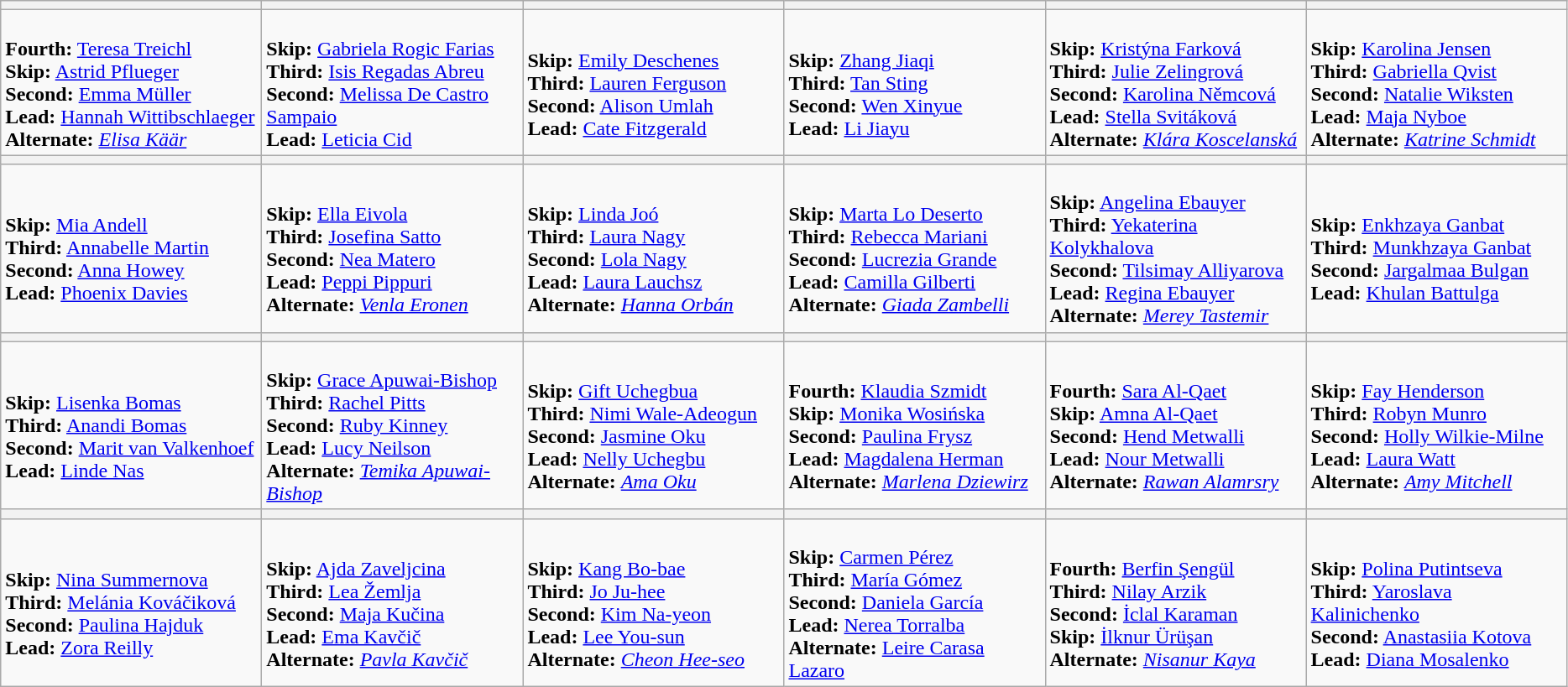<table class="wikitable">
<tr>
<th width=200></th>
<th width=200></th>
<th width=200></th>
<th width=200></th>
<th width=200></th>
<th width=200></th>
</tr>
<tr>
<td><br><strong>Fourth:</strong> <a href='#'>Teresa Treichl</a><br>
<strong>Skip:</strong> <a href='#'>Astrid Pflueger</a><br>
<strong>Second:</strong> <a href='#'>Emma Müller</a><br>
<strong>Lead:</strong> <a href='#'>Hannah Wittibschlaeger</a><br>
<strong>Alternate:</strong> <em><a href='#'>Elisa Käär</a></em></td>
<td><br><strong>Skip:</strong> <a href='#'>Gabriela Rogic Farias</a><br>
<strong>Third:</strong> <a href='#'>Isis Regadas Abreu</a><br>
<strong>Second:</strong> <a href='#'>Melissa De Castro Sampaio</a><br>
<strong>Lead:</strong> <a href='#'>Leticia Cid</a></td>
<td><br><strong>Skip:</strong> <a href='#'>Emily Deschenes</a><br>
<strong>Third:</strong> <a href='#'>Lauren Ferguson</a><br>
<strong>Second:</strong> <a href='#'>Alison Umlah</a><br>
<strong>Lead:</strong> <a href='#'>Cate Fitzgerald</a></td>
<td><br><strong>Skip:</strong> <a href='#'>Zhang Jiaqi</a><br>
<strong>Third:</strong> <a href='#'>Tan Sting</a><br>
<strong>Second:</strong> <a href='#'>Wen Xinyue</a><br>
<strong>Lead:</strong> <a href='#'>Li Jiayu</a></td>
<td><br><strong>Skip:</strong> <a href='#'>Kristýna Farková</a><br>
<strong>Third:</strong> <a href='#'>Julie Zelingrová</a><br>
<strong>Second:</strong> <a href='#'>Karolina Němcová</a><br>
<strong>Lead:</strong> <a href='#'>Stella Svitáková</a><br>
<strong>Alternate:</strong> <em><a href='#'>Klára Koscelanská</a></em></td>
<td><br><strong>Skip:</strong> <a href='#'>Karolina Jensen</a><br>
<strong>Third:</strong> <a href='#'>Gabriella Qvist</a><br>
<strong>Second:</strong> <a href='#'>Natalie Wiksten</a><br>
<strong>Lead:</strong> <a href='#'>Maja Nyboe</a><br>
<strong>Alternate:</strong> <em><a href='#'>Katrine Schmidt</a></em></td>
</tr>
<tr>
<th width=200></th>
<th width=200></th>
<th width=200></th>
<th width=200></th>
<th width=200></th>
<th width=200></th>
</tr>
<tr>
<td><br><strong>Skip:</strong> <a href='#'>Mia Andell</a><br>
<strong>Third:</strong> <a href='#'>Annabelle Martin</a><br>
<strong>Second:</strong> <a href='#'>Anna Howey</a><br>
<strong>Lead:</strong> <a href='#'>Phoenix Davies</a></td>
<td><br><strong>Skip:</strong> <a href='#'>Ella Eivola</a><br>
<strong>Third:</strong> <a href='#'>Josefina Satto</a><br>
<strong>Second:</strong> <a href='#'>Nea Matero</a><br>
<strong>Lead:</strong> <a href='#'>Peppi Pippuri</a><br>
<strong>Alternate:</strong> <em><a href='#'>Venla Eronen</a></em></td>
<td><br><strong>Skip:</strong> <a href='#'>Linda Joó</a><br>
<strong>Third:</strong> <a href='#'>Laura Nagy</a><br>
<strong>Second:</strong> <a href='#'>Lola Nagy</a><br>
<strong>Lead:</strong> <a href='#'>Laura Lauchsz</a><br>
<strong>Alternate:</strong> <em><a href='#'>Hanna Orbán</a></em></td>
<td><br><strong>Skip:</strong> <a href='#'>Marta Lo Deserto</a><br>
<strong>Third:</strong> <a href='#'>Rebecca Mariani</a><br>
<strong>Second:</strong> <a href='#'>Lucrezia Grande</a><br>
<strong>Lead:</strong> <a href='#'>Camilla Gilberti</a><br>
<strong>Alternate:</strong> <em><a href='#'>Giada Zambelli</a></em></td>
<td><br><strong>Skip:</strong> <a href='#'>Angelina Ebauyer</a><br>
<strong>Third:</strong> <a href='#'>Yekaterina Kolykhalova</a><br>
<strong>Second:</strong> <a href='#'>Tilsimay Alliyarova</a><br>
<strong>Lead:</strong> <a href='#'>Regina Ebauyer</a><br>
<strong>Alternate:</strong> <em><a href='#'>Merey Tastemir</a></em></td>
<td><br><strong>Skip:</strong> <a href='#'>Enkhzaya Ganbat</a><br>
<strong>Third:</strong> <a href='#'>Munkhzaya Ganbat</a><br>
<strong>Second:</strong> <a href='#'>Jargalmaa Bulgan</a><br>
<strong>Lead:</strong> <a href='#'>Khulan Battulga</a></td>
</tr>
<tr>
<th width=200></th>
<th width=200></th>
<th width=200></th>
<th width=200></th>
<th width=200></th>
<th width=200></th>
</tr>
<tr>
<td><br><strong>Skip:</strong> <a href='#'>Lisenka Bomas</a><br>
<strong>Third:</strong> <a href='#'>Anandi Bomas</a><br>
<strong>Second:</strong> <a href='#'>Marit van Valkenhoef</a><br>
<strong>Lead:</strong> <a href='#'>Linde Nas</a></td>
<td><br><strong>Skip:</strong> <a href='#'>Grace Apuwai-Bishop</a><br>
<strong>Third:</strong> <a href='#'>Rachel Pitts</a><br>
<strong>Second:</strong> <a href='#'>Ruby Kinney</a><br>
<strong>Lead:</strong> <a href='#'>Lucy Neilson</a><br>
<strong>Alternate:</strong> <em><a href='#'>Temika Apuwai-Bishop</a></em></td>
<td><br><strong>Skip:</strong> <a href='#'>Gift Uchegbua</a><br>
<strong>Third:</strong> <a href='#'>Nimi Wale-Adeogun</a><br>
<strong>Second:</strong> <a href='#'>Jasmine Oku</a><br>
<strong>Lead:</strong> <a href='#'>Nelly Uchegbu</a><br>
<strong>Alternate:</strong> <em><a href='#'>Ama Oku</a></em></td>
<td><br><strong>Fourth:</strong> <a href='#'>Klaudia Szmidt</a><br>
<strong>Skip:</strong> <a href='#'>Monika Wosińska</a><br>
<strong>Second:</strong> <a href='#'>Paulina Frysz</a><br>
<strong>Lead:</strong> <a href='#'>Magdalena Herman</a><br>
<strong>Alternate:</strong> <em><a href='#'>Marlena Dziewirz</a></em></td>
<td><br><strong>Fourth:</strong> <a href='#'>Sara Al-Qaet</a><br>
<strong>Skip:</strong> <a href='#'>Amna Al-Qaet</a><br>
<strong>Second:</strong> <a href='#'>Hend Metwalli</a><br>
<strong>Lead:</strong> <a href='#'>Nour Metwalli</a><br>
<strong>Alternate:</strong> <em><a href='#'>Rawan Alamrsry</a></em></td>
<td><br><strong>Skip:</strong> <a href='#'>Fay Henderson</a><br>
<strong>Third:</strong> <a href='#'>Robyn Munro</a><br>
<strong>Second:</strong> <a href='#'>Holly Wilkie-Milne</a><br>
<strong>Lead:</strong> <a href='#'>Laura Watt</a><br>
<strong>Alternate:</strong> <em><a href='#'>Amy Mitchell</a></em></td>
</tr>
<tr>
<th width=200></th>
<th width=200></th>
<th width=200></th>
<th width=200></th>
<th width=200></th>
<th width=200></th>
</tr>
<tr>
<td><br><strong>Skip:</strong> <a href='#'>Nina Summernova</a><br>
<strong>Third:</strong> <a href='#'>Melánia Kováčiková</a><br>
<strong>Second:</strong> <a href='#'>Paulina Hajduk</a><br>
<strong>Lead:</strong> <a href='#'>Zora Reilly</a></td>
<td><br><strong>Skip:</strong> <a href='#'>Ajda Zaveljcina</a><br>
<strong>Third:</strong> <a href='#'>Lea Žemlja</a><br>
<strong>Second:</strong> <a href='#'>Maja Kučina</a><br>
<strong>Lead:</strong> <a href='#'>Ema Kavčič</a><br>
<strong>Alternate:</strong> <em><a href='#'>Pavla Kavčič</a></em></td>
<td><br><strong>Skip:</strong> <a href='#'>Kang Bo-bae</a><br>
<strong>Third:</strong> <a href='#'>Jo Ju-hee</a><br>
<strong>Second:</strong> <a href='#'>Kim Na-yeon</a><br>
<strong>Lead:</strong> <a href='#'>Lee You-sun</a><br>
<strong>Alternate:</strong> <em><a href='#'>Cheon Hee-seo</a></em></td>
<td><br><strong>Skip:</strong> <a href='#'>Carmen Pérez</a><br>
<strong>Third:</strong> <a href='#'>María Gómez</a><br>
<strong>Second:</strong> <a href='#'>Daniela García</a><br>
<strong>Lead:</strong> <a href='#'>Nerea Torralba</a><br>
<strong>Alternate:</strong> <a href='#'>Leire Carasa Lazaro</a></td>
<td><br><strong>Fourth:</strong> <a href='#'>Berfin Şengül</a><br>
<strong>Third:</strong> <a href='#'>Nilay Arzik</a><br>
<strong>Second:</strong> <a href='#'>İclal Karaman</a><br>
<strong>Skip:</strong> <a href='#'>İlknur Ürüşan</a><br>
<strong>Alternate:</strong> <em><a href='#'>Nisanur Kaya</a></em></td>
<td><br><strong>Skip:</strong> <a href='#'>Polina Putintseva</a><br>
<strong>Third:</strong> <a href='#'>Yaroslava Kalinichenko</a><br>
<strong>Second:</strong> <a href='#'>Anastasiia Kotova</a><br>
<strong>Lead:</strong> <a href='#'>Diana Mosalenko</a></td>
</tr>
</table>
